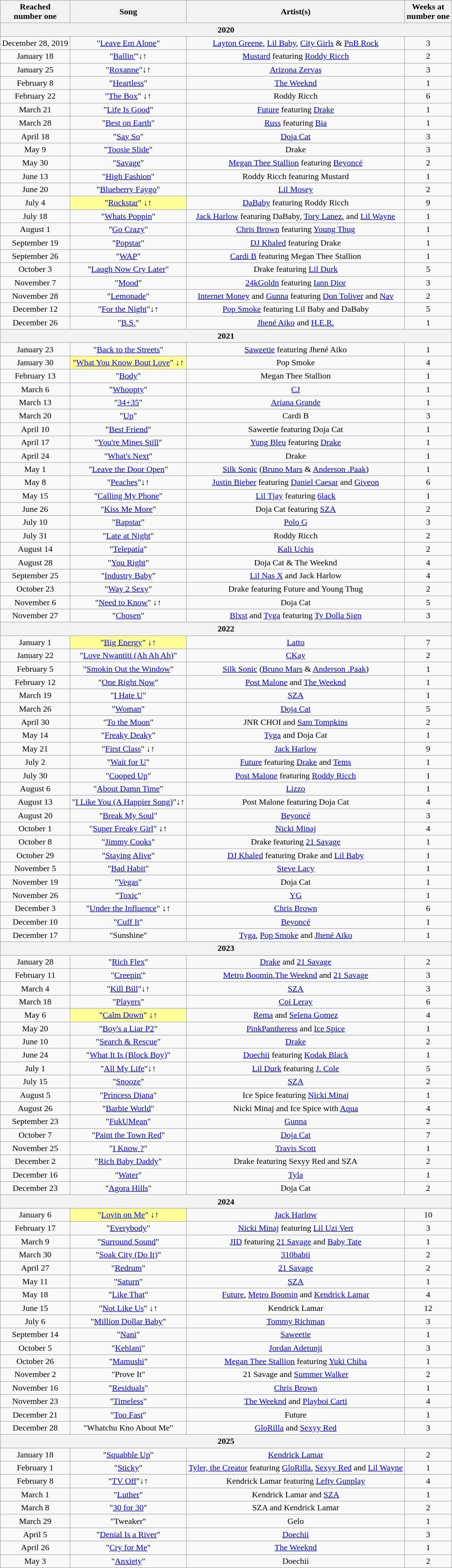<table class="wikitable" style="text-align:center;">
<tr>
<th>Reached<br>number one</th>
<th>Song</th>
<th>Artist(s)</th>
<th>Weeks at<br>number one</th>
</tr>
<tr>
<th colspan=4>2020</th>
</tr>
<tr>
<td>December 28, 2019</td>
<td>"<a href='#'>Leave Em Alone</a>"</td>
<td><a href='#'>Layton Greene</a>, <a href='#'>Lil Baby</a>, <a href='#'>City Girls</a> & <a href='#'>PnB Rock</a></td>
<td>3</td>
</tr>
<tr>
<td>January 18</td>
<td>"<a href='#'>Ballin'</a>"↓↑</td>
<td><a href='#'>Mustard</a> featuring <a href='#'>Roddy Ricch</a></td>
<td>2</td>
</tr>
<tr>
<td>January 25</td>
<td>"<a href='#'>Roxanne</a>"↓↑</td>
<td><a href='#'>Arizona Zervas</a></td>
<td>3</td>
</tr>
<tr>
<td>February 8</td>
<td>"<a href='#'>Heartless</a>"</td>
<td><a href='#'>The Weeknd</a></td>
<td>1</td>
</tr>
<tr>
<td>February 22</td>
<td>"<a href='#'>The Box</a>" ↓↑</td>
<td>Roddy Ricch</td>
<td>6</td>
</tr>
<tr>
<td>March 21</td>
<td>"<a href='#'>Life Is Good</a>"</td>
<td><a href='#'>Future</a> featuring <a href='#'>Drake</a></td>
<td>1</td>
</tr>
<tr>
<td>March 28</td>
<td>"<a href='#'>Best on Earth</a>"</td>
<td><a href='#'>Russ</a> featuring <a href='#'>Bia</a></td>
<td>1</td>
</tr>
<tr>
<td>April 18</td>
<td>"<a href='#'>Say So</a>"</td>
<td><a href='#'>Doja Cat</a></td>
<td>3</td>
</tr>
<tr>
<td>May 9</td>
<td>"<a href='#'>Toosie Slide</a>"</td>
<td>Drake</td>
<td>3</td>
</tr>
<tr>
<td>May 30</td>
<td>"<a href='#'>Savage</a>"</td>
<td><a href='#'>Megan Thee Stallion</a> featuring <a href='#'>Beyoncé</a></td>
<td>2</td>
</tr>
<tr>
<td>June 13</td>
<td>"<a href='#'>High Fashion</a>"</td>
<td>Roddy Ricch featuring Mustard</td>
<td>1</td>
</tr>
<tr>
<td>June 20</td>
<td>"<a href='#'>Blueberry Faygo</a>"</td>
<td><a href='#'>Lil Mosey</a></td>
<td>2</td>
</tr>
<tr>
<td>July 4</td>
<td bgcolor=#FFFF99>"<a href='#'>Rockstar</a>"  ↓↑</td>
<td><a href='#'>DaBaby</a> featuring Roddy Ricch</td>
<td>9</td>
</tr>
<tr>
<td>July 18</td>
<td>"<a href='#'>Whats Poppin</a>"</td>
<td><a href='#'>Jack Harlow</a> featuring DaBaby, <a href='#'>Tory Lanez</a>, and <a href='#'>Lil Wayne</a></td>
<td>1</td>
</tr>
<tr>
<td>August 1</td>
<td>"<a href='#'>Go Crazy</a>"</td>
<td><a href='#'>Chris Brown</a> featuring <a href='#'>Young Thug</a></td>
<td>1</td>
</tr>
<tr>
<td>September 19</td>
<td>"<a href='#'>Popstar</a>"</td>
<td><a href='#'>DJ Khaled</a> featuring Drake</td>
<td>1</td>
</tr>
<tr>
<td>September 26</td>
<td>"<a href='#'>WAP</a>"</td>
<td><a href='#'>Cardi B</a> featuring Megan Thee Stallion</td>
<td>1</td>
</tr>
<tr>
<td>October 3</td>
<td>"<a href='#'>Laugh Now Cry Later</a>"</td>
<td>Drake featuring <a href='#'>Lil Durk</a></td>
<td>5</td>
</tr>
<tr>
<td>November 7</td>
<td>"<a href='#'>Mood</a>"</td>
<td><a href='#'>24kGoldn</a> featuring <a href='#'>Iann Dior</a></td>
<td>3</td>
</tr>
<tr>
<td>November 28</td>
<td>"<a href='#'>Lemonade</a>"</td>
<td><a href='#'>Internet Money</a> and <a href='#'>Gunna</a> featuring <a href='#'>Don Toliver</a> and <a href='#'>Nav</a></td>
<td>2</td>
</tr>
<tr>
<td>December 12</td>
<td>"<a href='#'>For the Night</a>"↓↑</td>
<td><a href='#'>Pop Smoke</a> featuring Lil Baby and DaBaby</td>
<td>5</td>
</tr>
<tr>
<td>December 26</td>
<td>"<a href='#'>B.S.</a>"</td>
<td><a href='#'>Jhené Aiko</a> and <a href='#'>H.E.R.</a></td>
<td>1</td>
</tr>
<tr>
<th colspan=4>2021</th>
</tr>
<tr>
<td>January 23</td>
<td>"<a href='#'>Back to the Streets</a>"</td>
<td><a href='#'>Saweetie</a> featuring Jhené Aiko</td>
<td>1</td>
</tr>
<tr>
<td>January 30</td>
<td bgcolor=#FFFF99>"<a href='#'>What You Know Bout Love</a>" ↓↑</td>
<td>Pop Smoke</td>
<td>4</td>
</tr>
<tr>
<td>February 13</td>
<td>"<a href='#'>Body</a>"</td>
<td>Megan Thee Stallion</td>
<td>1</td>
</tr>
<tr>
<td>March 6</td>
<td>"<a href='#'>Whoopty</a>"</td>
<td><a href='#'>CJ</a></td>
<td>1</td>
</tr>
<tr>
<td>March 13</td>
<td>"<a href='#'>34+35</a>"</td>
<td><a href='#'>Ariana Grande</a></td>
<td>1</td>
</tr>
<tr>
<td>March 20</td>
<td>"<a href='#'>Up</a>"</td>
<td>Cardi B</td>
<td>3</td>
</tr>
<tr>
<td>April 10</td>
<td>"<a href='#'>Best Friend</a>"</td>
<td>Saweetie featuring Doja Cat</td>
<td>1</td>
</tr>
<tr>
<td>April 17</td>
<td>"<a href='#'>You're Mines Still</a>"</td>
<td><a href='#'>Yung Bleu</a> featuring <a href='#'>Drake</a></td>
<td>1</td>
</tr>
<tr>
<td>April 24</td>
<td>"<a href='#'>What's Next</a>"</td>
<td>Drake</td>
<td>1</td>
</tr>
<tr>
<td>May 1</td>
<td>"<a href='#'>Leave the Door Open</a>"</td>
<td><a href='#'>Silk Sonic</a> (<a href='#'>Bruno Mars</a> & <a href='#'>Anderson .Paak</a>)</td>
<td>1</td>
</tr>
<tr>
<td>May 8</td>
<td>"<a href='#'>Peaches</a>"↓↑</td>
<td><a href='#'>Justin Bieber</a> featuring <a href='#'>Daniel Caesar</a> and <a href='#'>Giveon</a></td>
<td>6</td>
</tr>
<tr>
<td>May 15</td>
<td>"<a href='#'>Calling My Phone</a>"</td>
<td><a href='#'>Lil Tjay</a> featuring <a href='#'>6lack</a></td>
<td>1</td>
</tr>
<tr>
<td>June 26</td>
<td>"<a href='#'>Kiss Me More</a>"</td>
<td>Doja Cat featuring <a href='#'>SZA</a></td>
<td>2</td>
</tr>
<tr>
<td>July 10</td>
<td>"<a href='#'>Rapstar</a>"</td>
<td><a href='#'>Polo G</a></td>
<td>3</td>
</tr>
<tr>
<td>July 31</td>
<td>"<a href='#'>Late at Night</a>"</td>
<td>Roddy Ricch</td>
<td>2</td>
</tr>
<tr>
<td>August 14</td>
<td>"<a href='#'>Telepatía</a>"</td>
<td><a href='#'>Kali Uchis</a></td>
<td>2</td>
</tr>
<tr>
<td>August 28</td>
<td>"<a href='#'>You Right</a>"</td>
<td>Doja Cat & The Weeknd</td>
<td>4</td>
</tr>
<tr>
<td>September 25</td>
<td>"<a href='#'>Industry Baby</a>"</td>
<td><a href='#'>Lil Nas X</a> and Jack Harlow</td>
<td>4</td>
</tr>
<tr>
<td>October 23</td>
<td>"<a href='#'>Way 2 Sexy</a>"</td>
<td>Drake featuring Future and Young Thug</td>
<td>2</td>
</tr>
<tr>
<td>November 6</td>
<td>"<a href='#'>Need to Know</a>" ↓↑</td>
<td>Doja Cat</td>
<td>5</td>
</tr>
<tr>
<td>November 27</td>
<td>"<a href='#'>Chosen</a>"</td>
<td><a href='#'>Blxst</a> and <a href='#'>Tyga</a> featuring <a href='#'>Ty Dolla Sign</a></td>
<td>3</td>
</tr>
<tr>
<th colspan=4>2022</th>
</tr>
<tr>
<td>January 1</td>
<td bgcolor=#FFFF99>"<a href='#'>Big Energy</a>"  ↓↑</td>
<td><a href='#'>Latto</a></td>
<td>7</td>
</tr>
<tr>
<td>January 22</td>
<td>"<a href='#'>Love Nwantiti (Ah Ah Ah)</a>"</td>
<td><a href='#'>CKay</a></td>
<td>2</td>
</tr>
<tr>
<td>February 5</td>
<td>"<a href='#'>Smokin Out the Window</a>"</td>
<td><a href='#'>Silk Sonic</a> (<a href='#'>Bruno Mars</a> & <a href='#'>Anderson .Paak</a>)</td>
<td>1</td>
</tr>
<tr>
<td>February 12</td>
<td>"<a href='#'>One Right Now</a>"</td>
<td><a href='#'>Post Malone</a> and <a href='#'>The Weeknd</a></td>
<td>1</td>
</tr>
<tr>
<td>March 19</td>
<td>"<a href='#'>I Hate U</a>"</td>
<td><a href='#'>SZA</a></td>
<td>1</td>
</tr>
<tr>
<td>March 26</td>
<td>"<a href='#'>Woman</a>"</td>
<td><a href='#'>Doja Cat</a></td>
<td>5</td>
</tr>
<tr>
<td>April 30</td>
<td>"<a href='#'>To the Moon</a>"</td>
<td>JNR CHOI and <a href='#'>Sam Tompkins</a></td>
<td>2</td>
</tr>
<tr>
<td>May 14</td>
<td>"<a href='#'>Freaky Deaky</a>"</td>
<td><a href='#'>Tyga</a> and Doja Cat</td>
<td>1</td>
</tr>
<tr>
<td>May 21</td>
<td>"<a href='#'>First Class</a>" ↓↑</td>
<td><a href='#'>Jack Harlow</a></td>
<td>9</td>
</tr>
<tr>
<td>July 2</td>
<td>"<a href='#'>Wait for U</a>"</td>
<td><a href='#'>Future</a> featuring <a href='#'>Drake</a> and <a href='#'>Tems</a></td>
<td>1</td>
</tr>
<tr>
<td>July 30</td>
<td>"<a href='#'>Cooped Up</a>"</td>
<td><a href='#'>Post Malone</a> featuring <a href='#'>Roddy Ricch</a></td>
<td>1</td>
</tr>
<tr>
<td>August 6</td>
<td>"<a href='#'>About Damn Time</a>"</td>
<td><a href='#'>Lizzo</a></td>
<td>1</td>
</tr>
<tr>
<td>August 13</td>
<td>"<a href='#'>I Like You (A Happier Song)</a>"↓↑</td>
<td>Post Malone featuring Doja Cat</td>
<td>4</td>
</tr>
<tr>
<td>August 20</td>
<td>"<a href='#'>Break My Soul</a>"</td>
<td><a href='#'>Beyoncé</a></td>
<td>3</td>
</tr>
<tr>
<td>October 1</td>
<td>"<a href='#'>Super Freaky Girl</a>" ↓↑</td>
<td><a href='#'>Nicki Minaj</a></td>
<td>4</td>
</tr>
<tr>
<td>October 8</td>
<td>"<a href='#'>Jimmy Cooks</a>"</td>
<td>Drake featuring <a href='#'>21 Savage</a></td>
<td>1</td>
</tr>
<tr>
<td>October 29</td>
<td>"<a href='#'>Staying Alive</a>"</td>
<td><a href='#'>DJ Khaled</a> featuring Drake and <a href='#'>Lil Baby</a></td>
<td>1</td>
</tr>
<tr>
<td>November 5</td>
<td>"<a href='#'>Bad Habit</a>"</td>
<td><a href='#'>Steve Lacy</a></td>
<td>1</td>
</tr>
<tr>
<td>November 19</td>
<td>"<a href='#'>Vegas</a>"</td>
<td>Doja Cat</td>
<td>1</td>
</tr>
<tr>
<td>November 26</td>
<td>"<a href='#'>Toxic</a>"</td>
<td><a href='#'>YG</a></td>
<td>1</td>
</tr>
<tr>
<td>December 3</td>
<td>"<a href='#'>Under the Influence</a>" ↓↑</td>
<td><a href='#'>Chris Brown</a></td>
<td>6</td>
</tr>
<tr>
<td>December 10</td>
<td>"<a href='#'>Cuff It</a>"</td>
<td><a href='#'>Beyoncé</a></td>
<td>1</td>
</tr>
<tr>
<td>December 17</td>
<td>"Sunshine"</td>
<td><a href='#'>Tyga</a>, <a href='#'>Pop Smoke</a> and <a href='#'>Jhené Aiko</a></td>
<td>1</td>
</tr>
<tr>
<th colspan=4>2023</th>
</tr>
<tr>
<td>January 28</td>
<td>"<a href='#'>Rich Flex</a>"</td>
<td><a href='#'>Drake</a> and <a href='#'>21 Savage</a></td>
<td>2</td>
</tr>
<tr>
<td>February 11</td>
<td>"<a href='#'>Creepin'</a>"</td>
<td><a href='#'>Metro Boomin</a>,<a href='#'>The Weeknd</a> and <a href='#'>21 Savage</a></td>
<td>3</td>
</tr>
<tr>
<td>March 4</td>
<td>"<a href='#'>Kill Bill</a>"↓↑</td>
<td><a href='#'>SZA</a></td>
<td>3</td>
</tr>
<tr>
<td>March 18</td>
<td>"<a href='#'>Players</a>"</td>
<td><a href='#'>Coi Leray</a></td>
<td>6</td>
</tr>
<tr>
<td>May 6</td>
<td bgcolor=#FFFF99>"<a href='#'>Calm Down</a>"  ↓↑</td>
<td><a href='#'>Rema</a> and <a href='#'>Selena Gomez</a></td>
<td>4</td>
</tr>
<tr>
<td>May 20</td>
<td>"<a href='#'>Boy's a Liar P2</a>"</td>
<td><a href='#'>PinkPantheress</a> and <a href='#'>Ice Spice</a></td>
<td>1</td>
</tr>
<tr>
<td>June 10</td>
<td>"<a href='#'>Search & Rescue</a>"</td>
<td><a href='#'>Drake</a></td>
<td>2</td>
</tr>
<tr>
<td>June 24</td>
<td>"<a href='#'>What It Is (Block Boy)</a>"</td>
<td><a href='#'>Doechii</a> featuring <a href='#'>Kodak Black</a></td>
<td>1</td>
</tr>
<tr>
<td>July 1</td>
<td>"<a href='#'>All My Life</a>"↓↑</td>
<td><a href='#'>Lil Durk</a> featuring <a href='#'>J. Cole</a></td>
<td>5</td>
</tr>
<tr>
<td>July 15</td>
<td>"<a href='#'>Snooze</a>"</td>
<td><a href='#'>SZA</a></td>
<td>2</td>
</tr>
<tr>
<td>August 5</td>
<td>"<a href='#'>Princess Diana</a>"</td>
<td>Ice Spice featuring <a href='#'>Nicki Minaj</a></td>
<td>1</td>
</tr>
<tr>
<td>August 26</td>
<td>"<a href='#'>Barbie World</a>"</td>
<td>Nicki Minaj and Ice Spice with <a href='#'>Aqua</a></td>
<td>4</td>
</tr>
<tr>
<td>September 23</td>
<td>"<a href='#'>FukUMean</a>"</td>
<td><a href='#'>Gunna</a></td>
<td>2</td>
</tr>
<tr>
<td>October 7</td>
<td>"<a href='#'>Paint the Town Red</a>"</td>
<td><a href='#'>Doja Cat</a></td>
<td>7</td>
</tr>
<tr>
<td>November 25</td>
<td>"<a href='#'>I Know ?</a>"</td>
<td><a href='#'>Travis Scott</a></td>
<td>1</td>
</tr>
<tr>
<td>December 2</td>
<td>"<a href='#'>Rich Baby Daddy</a>"</td>
<td>Drake featuring Sexyy Red and SZA</td>
<td>2</td>
</tr>
<tr>
<td>December 16</td>
<td>"<a href='#'>Water</a>"</td>
<td><a href='#'>Tyla</a></td>
<td>1</td>
</tr>
<tr>
<td>December 23</td>
<td>"<a href='#'>Agora Hills</a>"</td>
<td>Doja Cat</td>
<td>2</td>
</tr>
<tr>
<th colspan=4>2024</th>
</tr>
<tr>
<td>January 6</td>
<td bgcolor=#FFFF99>"<a href='#'>Lovin on Me</a>"  ↓↑</td>
<td><a href='#'>Jack Harlow</a></td>
<td>10</td>
</tr>
<tr>
<td>February 17</td>
<td>"<a href='#'>Everybody</a>"</td>
<td><a href='#'>Nicki Minaj</a> featuring <a href='#'>Lil Uzi Vert</a></td>
<td>3</td>
</tr>
<tr>
<td>March 9</td>
<td>"<a href='#'>Surround Sound</a>"</td>
<td><a href='#'>JID</a> featuring <a href='#'>21 Savage</a> and <a href='#'>Baby Tate</a></td>
<td>1</td>
</tr>
<tr>
<td>March 30</td>
<td>"<a href='#'>Soak City (Do It)</a>"</td>
<td><a href='#'>310babii</a></td>
<td>2</td>
</tr>
<tr>
<td>April 27</td>
<td>"<a href='#'>Redrum</a>"</td>
<td><a href='#'>21 Savage</a></td>
<td>2</td>
</tr>
<tr>
<td>May 11</td>
<td>"<a href='#'>Saturn</a>"</td>
<td><a href='#'>SZA</a></td>
<td>1</td>
</tr>
<tr>
<td>May 18</td>
<td>"<a href='#'>Like That</a>"</td>
<td><a href='#'>Future</a>, <a href='#'>Metro Boomin</a> and <a href='#'>Kendrick Lamar</a></td>
<td>4</td>
</tr>
<tr>
<td>June 15</td>
<td>"<a href='#'>Not Like Us</a>" ↓↑</td>
<td>Kendrick Lamar</td>
<td>12</td>
</tr>
<tr>
<td>July 6</td>
<td>"<a href='#'>Million Dollar Baby</a>"</td>
<td><a href='#'>Tommy Richman</a></td>
<td>3</td>
</tr>
<tr>
<td>September 14</td>
<td>"<a href='#'>Nani</a>"</td>
<td><a href='#'>Saweetie</a></td>
<td>1</td>
</tr>
<tr>
<td>October 5</td>
<td>"<a href='#'>Kehlani</a>"</td>
<td><a href='#'>Jordan Adetunji</a></td>
<td>3</td>
</tr>
<tr>
<td>October 26</td>
<td>"<a href='#'>Mamushi</a>"</td>
<td><a href='#'>Megan Thee Stallion</a> featuring <a href='#'>Yuki Chiba</a></td>
<td>1</td>
</tr>
<tr>
<td>November 2</td>
<td>"Prove It"</td>
<td>21 Savage and <a href='#'>Summer Walker</a></td>
<td>2</td>
</tr>
<tr>
<td>November 16</td>
<td>"<a href='#'>Residuals</a>"</td>
<td><a href='#'>Chris Brown</a></td>
<td>1</td>
</tr>
<tr>
<td>November 23</td>
<td>"<a href='#'>Timeless</a>"</td>
<td><a href='#'>The Weeknd</a> and <a href='#'>Playboi Carti</a></td>
<td>4</td>
</tr>
<tr>
<td>December 21</td>
<td>"<a href='#'>Too Fast</a>"</td>
<td>Future</td>
<td>1</td>
</tr>
<tr>
<td>December 28</td>
<td>"Whatchu Kno About Me"</td>
<td><a href='#'>GloRilla</a> and <a href='#'>Sexyy Red</a></td>
<td>3</td>
</tr>
<tr>
<th colspan=4>2025</th>
</tr>
<tr>
<td>January 18</td>
<td>"<a href='#'>Squabble Up</a>"</td>
<td><a href='#'>Kendrick Lamar</a></td>
<td>2</td>
</tr>
<tr>
<td>February 1</td>
<td>"<a href='#'>Sticky</a>"</td>
<td><a href='#'>Tyler, the Creator</a> featuring <a href='#'>GloRilla</a>, <a href='#'>Sexyy Red</a> and <a href='#'>Lil Wayne</a></td>
<td>1</td>
</tr>
<tr>
<td>February 8</td>
<td>"<a href='#'>TV Off</a>"↓↑</td>
<td>Kendrick Lamar featuring <a href='#'>Lefty Gunplay</a></td>
<td>4</td>
</tr>
<tr>
<td>March 1</td>
<td>"<a href='#'>Luther</a>"</td>
<td>Kendrick Lamar and <a href='#'>SZA</a></td>
<td>1</td>
</tr>
<tr>
<td>March 8</td>
<td>"<a href='#'>30 for 30</a>"</td>
<td>SZA and Kendrick Lamar</td>
<td>2</td>
</tr>
<tr>
<td>March 29</td>
<td>"Tweaker"</td>
<td>Gelo</td>
<td>1</td>
</tr>
<tr>
<td>April 5</td>
<td>"<a href='#'>Denial Is a River</a>"</td>
<td><a href='#'>Doechii</a></td>
<td>3</td>
</tr>
<tr>
<td>April 26</td>
<td>"<a href='#'>Cry for Me</a>"</td>
<td><a href='#'>The Weeknd</a></td>
<td>1</td>
</tr>
<tr>
<td>May 3</td>
<td>"<a href='#'>Anxiety</a>"</td>
<td>Doechii</td>
<td>2</td>
</tr>
</table>
